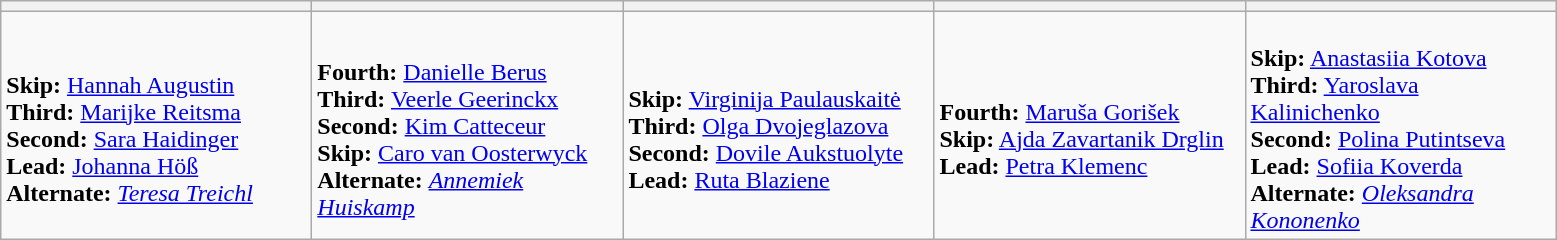<table class="wikitable">
<tr>
<th width=200></th>
<th width=200></th>
<th width=200></th>
<th width=200></th>
<th width=200></th>
</tr>
<tr>
<td><br><strong>Skip:</strong> <a href='#'>Hannah Augustin</a><br>
<strong>Third:</strong> <a href='#'>Marijke Reitsma</a><br>
<strong>Second:</strong> <a href='#'>Sara Haidinger</a><br>
<strong>Lead:</strong> <a href='#'>Johanna Höß</a><br>
<strong>Alternate:</strong> <em><a href='#'>Teresa Treichl</a></em></td>
<td><br><strong>Fourth:</strong> <a href='#'>Danielle Berus</a><br>
<strong>Third:</strong> <a href='#'>Veerle Geerinckx</a><br>
<strong>Second:</strong> <a href='#'>Kim Catteceur</a><br>
<strong>Skip:</strong> <a href='#'>Caro van Oosterwyck</a><br>
<strong>Alternate:</strong> <em><a href='#'>Annemiek Huiskamp</a></em></td>
<td><br><strong>Skip:</strong> <a href='#'>Virginija Paulauskaitė</a><br>
<strong>Third:</strong>  <a href='#'>Olga Dvojeglazova</a><br>
<strong>Second:</strong> <a href='#'>Dovile Aukstuolyte</a><br>
<strong>Lead:</strong> <a href='#'>Ruta Blaziene</a></td>
<td><br><strong>Fourth:</strong> <a href='#'>Maruša Gorišek</a><br>
<strong>Skip:</strong> <a href='#'>Ajda Zavartanik Drglin</a><br>
<strong>Lead:</strong> <a href='#'>Petra Klemenc</a></td>
<td><br><strong>Skip:</strong> <a href='#'>Anastasiia Kotova</a><br>
<strong>Third:</strong> <a href='#'>Yaroslava Kalinichenko</a><br>
<strong>Second:</strong> <a href='#'>Polina Putintseva</a><br>
<strong>Lead:</strong> <a href='#'>Sofiia Koverda</a><br>
<strong>Alternate:</strong> <em><a href='#'>Oleksandra Kononenko</a></em></td>
</tr>
</table>
